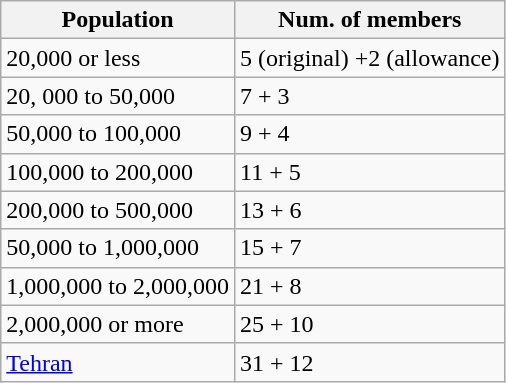<table class="wikitable">
<tr>
<th>Population</th>
<th>Num. of members</th>
</tr>
<tr>
<td>20,000 or less</td>
<td>5 (original) +2 (allowance)</td>
</tr>
<tr>
<td>20, 000 to 50,000</td>
<td>7 + 3</td>
</tr>
<tr>
<td>50,000 to 100,000</td>
<td>9 + 4</td>
</tr>
<tr>
<td>100,000 to 200,000</td>
<td>11 + 5</td>
</tr>
<tr>
<td>200,000 to 500,000</td>
<td>13 + 6</td>
</tr>
<tr>
<td>50,000 to 1,000,000</td>
<td>15 + 7</td>
</tr>
<tr>
<td>1,000,000 to 2,000,000</td>
<td>21 + 8</td>
</tr>
<tr>
<td>2,000,000 or more</td>
<td>25 + 10</td>
</tr>
<tr>
<td><a href='#'>Tehran</a></td>
<td>31 + 12</td>
</tr>
</table>
